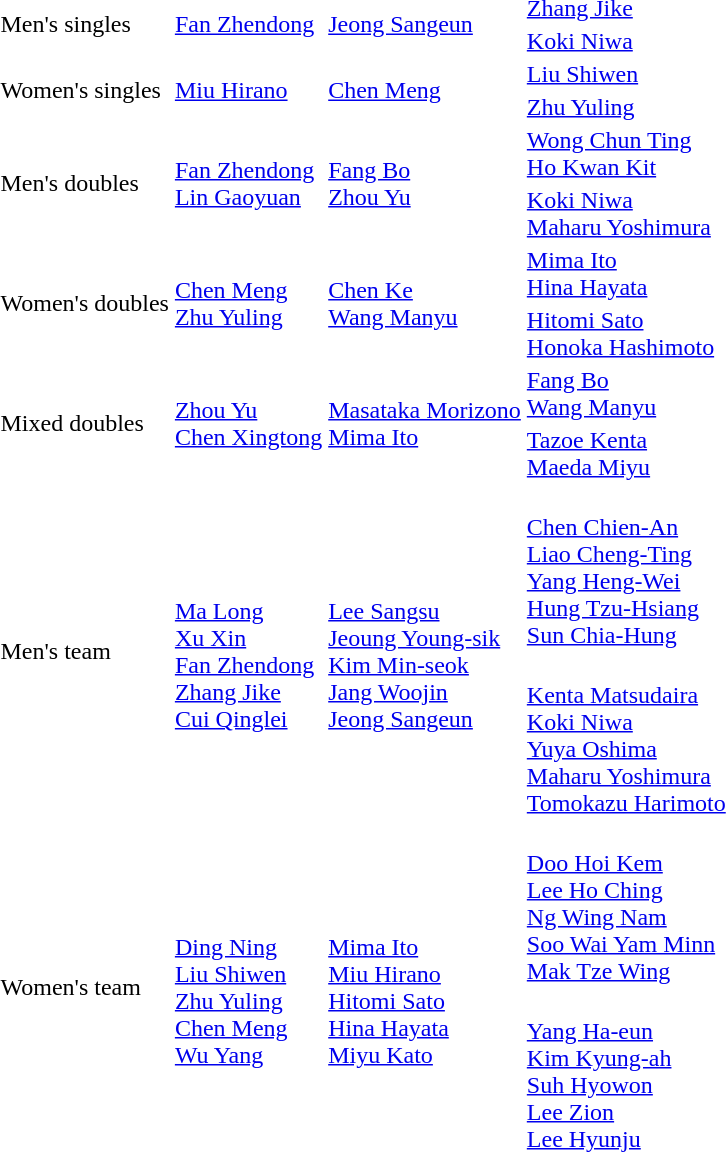<table>
<tr>
<td rowspan=2>Men's singles <br></td>
<td rowspan=2> <a href='#'>Fan Zhendong</a></td>
<td rowspan=2> <a href='#'>Jeong Sangeun</a></td>
<td> <a href='#'>Zhang Jike</a></td>
</tr>
<tr>
<td> <a href='#'>Koki Niwa</a></td>
</tr>
<tr>
<td rowspan=2>Women's singles <br></td>
<td rowspan=2> <a href='#'>Miu Hirano</a></td>
<td rowspan=2> <a href='#'>Chen Meng</a></td>
<td> <a href='#'>Liu Shiwen</a></td>
</tr>
<tr>
<td> <a href='#'>Zhu Yuling</a></td>
</tr>
<tr>
<td rowspan=2>Men's doubles <br></td>
<td rowspan=2> <a href='#'>Fan Zhendong</a><br> <a href='#'>Lin Gaoyuan</a></td>
<td rowspan=2> <a href='#'>Fang Bo</a><br> <a href='#'>Zhou Yu</a></td>
<td> <a href='#'>Wong Chun Ting</a><br> <a href='#'>Ho Kwan Kit</a></td>
</tr>
<tr>
<td> <a href='#'>Koki Niwa</a><br> <a href='#'>Maharu Yoshimura</a></td>
</tr>
<tr>
<td rowspan=2>Women's doubles <br></td>
<td rowspan=2> <a href='#'>Chen Meng</a><br> <a href='#'>Zhu Yuling</a></td>
<td rowspan=2> <a href='#'>Chen Ke</a><br> <a href='#'>Wang Manyu</a></td>
<td> <a href='#'>Mima Ito</a><br>  <a href='#'>Hina Hayata</a></td>
</tr>
<tr>
<td> <a href='#'>Hitomi Sato</a><br> <a href='#'>Honoka Hashimoto</a></td>
</tr>
<tr>
<td rowspan=2>Mixed doubles <br></td>
<td rowspan=2> <a href='#'>Zhou Yu</a><br> <a href='#'>Chen Xingtong</a></td>
<td rowspan=2> <a href='#'>Masataka Morizono</a><br> <a href='#'>Mima Ito</a></td>
<td> <a href='#'>Fang Bo</a><br> <a href='#'>Wang Manyu</a></td>
</tr>
<tr>
<td> <a href='#'>Tazoe Kenta</a><br> <a href='#'>Maeda Miyu</a></td>
</tr>
<tr>
<td rowspan=2>Men's team <br></td>
<td rowspan=2><br><a href='#'>Ma Long</a><br><a href='#'>Xu Xin</a><br><a href='#'>Fan Zhendong</a><br><a href='#'>Zhang Jike</a><br><a href='#'>Cui Qinglei</a></td>
<td rowspan=2><br><a href='#'>Lee Sangsu</a><br><a href='#'>Jeoung Young-sik</a><br><a href='#'>Kim Min-seok</a><br><a href='#'>Jang Woojin</a><br><a href='#'>Jeong Sangeun</a></td>
<td><br><a href='#'>Chen Chien-An</a><br><a href='#'>Liao Cheng-Ting</a><br><a href='#'>Yang Heng-Wei</a><br><a href='#'>Hung Tzu-Hsiang</a><br><a href='#'>Sun Chia-Hung</a></td>
</tr>
<tr>
<td><br><a href='#'>Kenta Matsudaira</a><br><a href='#'>Koki Niwa</a><br><a href='#'>Yuya Oshima</a><br><a href='#'>Maharu Yoshimura</a><br><a href='#'>Tomokazu Harimoto</a></td>
</tr>
<tr>
<td rowspan=2>Women's team <br></td>
<td rowspan=2><br><a href='#'>Ding Ning</a><br><a href='#'>Liu Shiwen</a><br><a href='#'>Zhu Yuling</a><br><a href='#'>Chen Meng</a><br><a href='#'>Wu Yang</a></td>
<td rowspan=2><br><a href='#'>Mima Ito</a><br><a href='#'>Miu Hirano</a><br><a href='#'>Hitomi Sato</a><br><a href='#'>Hina Hayata</a><br><a href='#'>Miyu Kato</a></td>
<td><br><a href='#'>Doo Hoi Kem</a><br><a href='#'>Lee Ho Ching</a><br><a href='#'>Ng Wing Nam</a><br><a href='#'>Soo Wai Yam Minn</a><br><a href='#'>Mak Tze Wing</a></td>
</tr>
<tr>
<td><br><a href='#'>Yang Ha-eun</a><br><a href='#'>Kim Kyung-ah</a><br><a href='#'>Suh Hyowon</a><br><a href='#'>Lee Zion</a><br><a href='#'>Lee Hyunju</a></td>
</tr>
</table>
